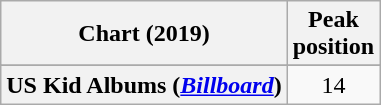<table class="wikitable sortable plainrowheaders" style="text-align:center">
<tr>
<th scope="col">Chart (2019)</th>
<th scope="col">Peak<br>position</th>
</tr>
<tr>
</tr>
<tr>
</tr>
<tr>
</tr>
<tr>
<th scope="row">US Kid Albums (<em><a href='#'>Billboard</a></em>)</th>
<td>14</td>
</tr>
</table>
